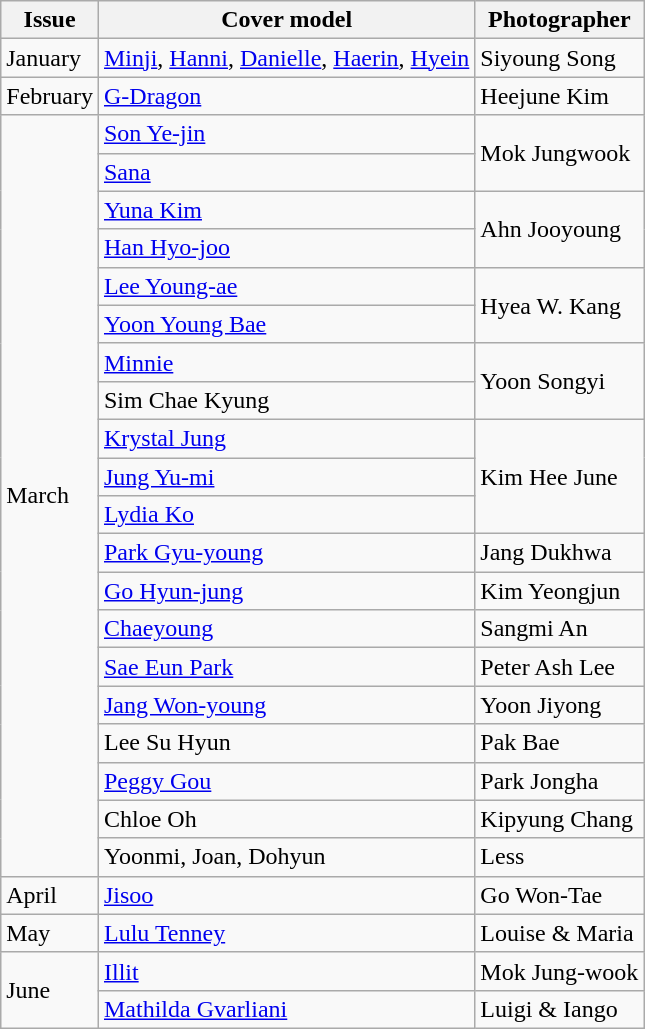<table class="sortable wikitable">
<tr>
<th>Issue</th>
<th>Cover model</th>
<th>Photographer</th>
</tr>
<tr>
<td>January</td>
<td><a href='#'>Minji</a>, <a href='#'>Hanni</a>, <a href='#'>Danielle</a>, <a href='#'>Haerin</a>, <a href='#'>Hyein</a></td>
<td>Siyoung Song</td>
</tr>
<tr>
<td>February</td>
<td><a href='#'>G-Dragon</a></td>
<td>Heejune Kim</td>
</tr>
<tr>
<td rowspan="20">March</td>
<td><a href='#'>Son Ye-jin</a></td>
<td rowspan="2">Mok Jungwook</td>
</tr>
<tr>
<td><a href='#'>Sana</a></td>
</tr>
<tr>
<td><a href='#'>Yuna Kim</a></td>
<td rowspan="2">Ahn Jooyoung</td>
</tr>
<tr>
<td><a href='#'>Han Hyo-joo</a></td>
</tr>
<tr>
<td><a href='#'>Lee Young-ae</a></td>
<td rowspan="2">Hyea W. Kang</td>
</tr>
<tr>
<td><a href='#'>Yoon Young Bae</a></td>
</tr>
<tr>
<td><a href='#'>Minnie</a></td>
<td rowspan="2">Yoon Songyi</td>
</tr>
<tr>
<td>Sim Chae Kyung</td>
</tr>
<tr>
<td><a href='#'>Krystal Jung</a></td>
<td rowspan="3">Kim Hee June</td>
</tr>
<tr>
<td><a href='#'>Jung Yu-mi</a></td>
</tr>
<tr>
<td><a href='#'>Lydia Ko</a></td>
</tr>
<tr>
<td><a href='#'>Park Gyu-young</a></td>
<td>Jang Dukhwa</td>
</tr>
<tr>
<td><a href='#'>Go Hyun-jung</a></td>
<td>Kim Yeongjun</td>
</tr>
<tr>
<td><a href='#'>Chaeyoung</a></td>
<td>Sangmi An</td>
</tr>
<tr>
<td><a href='#'>Sae Eun Park</a></td>
<td>Peter Ash Lee</td>
</tr>
<tr>
<td><a href='#'>Jang Won-young</a></td>
<td>Yoon Jiyong</td>
</tr>
<tr>
<td>Lee Su Hyun</td>
<td>Pak Bae</td>
</tr>
<tr>
<td><a href='#'>Peggy Gou</a></td>
<td>Park Jongha</td>
</tr>
<tr>
<td>Chloe Oh</td>
<td>Kipyung Chang</td>
</tr>
<tr>
<td>Yoonmi, Joan, Dohyun</td>
<td>Less</td>
</tr>
<tr>
<td>April</td>
<td><a href='#'>Jisoo</a></td>
<td>Go Won-Tae</td>
</tr>
<tr>
<td>May</td>
<td><a href='#'>Lulu Tenney</a></td>
<td>Louise & Maria</td>
</tr>
<tr>
<td rowspan="2">June</td>
<td><a href='#'>Illit</a></td>
<td>Mok Jung-wook</td>
</tr>
<tr>
<td><a href='#'>Mathilda Gvarliani</a></td>
<td>Luigi & Iango</td>
</tr>
</table>
